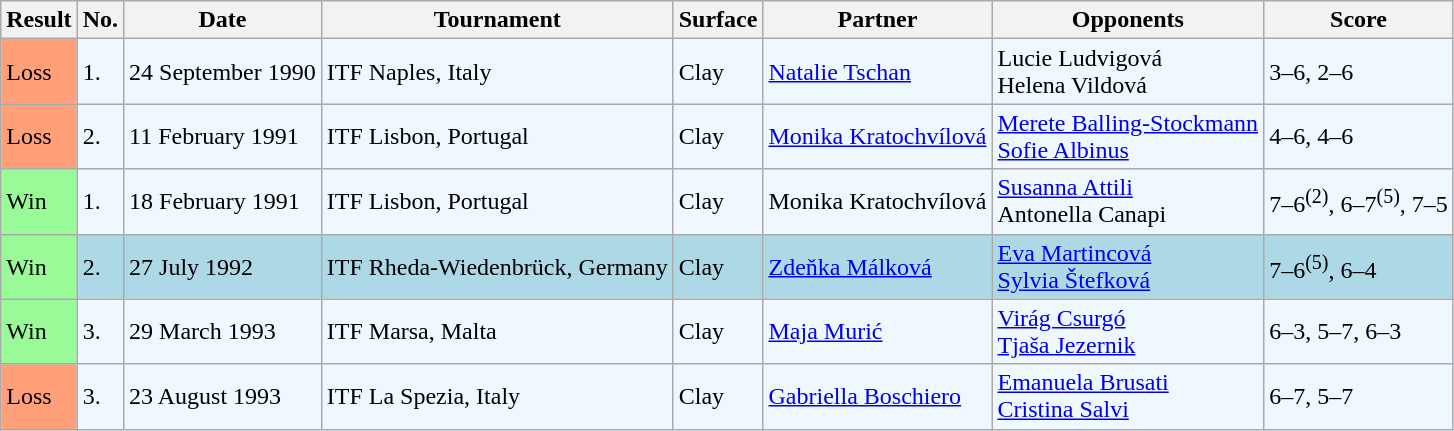<table class="sortable wikitable">
<tr>
<th>Result</th>
<th class="unsortable">No.</th>
<th>Date</th>
<th>Tournament</th>
<th>Surface</th>
<th>Partner</th>
<th>Opponents</th>
<th class="unsortable">Score</th>
</tr>
<tr style="background:#f0f8ff;">
<td style="background:#ffa07a;">Loss</td>
<td>1.</td>
<td>24 September 1990</td>
<td>ITF Naples, Italy</td>
<td>Clay</td>
<td> <a href='#'>Natalie Tschan</a></td>
<td> Lucie Ludvigová <br>  Helena Vildová</td>
<td>3–6, 2–6</td>
</tr>
<tr style="background:#f0f8ff;">
<td style="background:#ffa07a;">Loss</td>
<td>2.</td>
<td>11 February 1991</td>
<td>ITF Lisbon, Portugal</td>
<td>Clay</td>
<td> <a href='#'>Monika Kratochvílová</a></td>
<td> <a href='#'>Merete Balling-Stockmann</a> <br>  <a href='#'>Sofie Albinus</a></td>
<td>4–6, 4–6</td>
</tr>
<tr style="background:#f0f8ff;">
<td style="background:#98fb98;">Win</td>
<td>1.</td>
<td>18 February 1991</td>
<td>ITF Lisbon, Portugal</td>
<td>Clay</td>
<td> Monika Kratochvílová</td>
<td> <a href='#'>Susanna Attili</a> <br>  Antonella Canapi</td>
<td>7–6<sup>(2)</sup>, 6–7<sup>(5)</sup>, 7–5</td>
</tr>
<tr style="background:lightblue;">
<td style="background:#98fb98;">Win</td>
<td>2.</td>
<td>27 July 1992</td>
<td>ITF Rheda-Wiedenbrück, Germany</td>
<td>Clay</td>
<td> <a href='#'>Zdeňka Málková</a></td>
<td> <a href='#'>Eva Martincová</a> <br>  <a href='#'>Sylvia Štefková</a></td>
<td>7–6<sup>(5)</sup>, 6–4</td>
</tr>
<tr style="background:#f0f8ff;">
<td style="background:#98fb98;">Win</td>
<td>3.</td>
<td>29 March 1993</td>
<td>ITF Marsa, Malta</td>
<td>Clay</td>
<td> <a href='#'>Maja Murić</a></td>
<td> <a href='#'>Virág Csurgó</a> <br>  <a href='#'>Tjaša Jezernik</a></td>
<td>6–3, 5–7, 6–3</td>
</tr>
<tr style="background:#f0f8ff;">
<td style="background:#ffa07a;">Loss</td>
<td>3.</td>
<td>23 August 1993</td>
<td>ITF La Spezia, Italy</td>
<td>Clay</td>
<td> <a href='#'>Gabriella Boschiero</a></td>
<td> <a href='#'>Emanuela Brusati</a> <br>  <a href='#'>Cristina Salvi</a></td>
<td>6–7, 5–7</td>
</tr>
</table>
